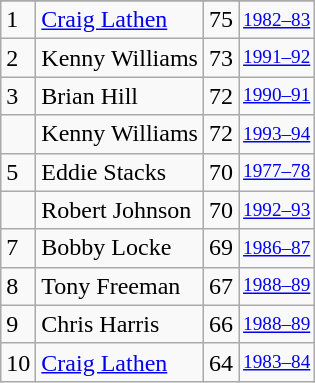<table class="wikitable">
<tr>
</tr>
<tr>
<td>1</td>
<td><a href='#'>Craig Lathen</a></td>
<td>75</td>
<td style="font-size:80%;"><a href='#'>1982–83</a></td>
</tr>
<tr>
<td>2</td>
<td>Kenny Williams</td>
<td>73</td>
<td style="font-size:80%;"><a href='#'>1991–92</a></td>
</tr>
<tr>
<td>3</td>
<td>Brian Hill</td>
<td>72</td>
<td style="font-size:80%;"><a href='#'>1990–91</a></td>
</tr>
<tr>
<td></td>
<td>Kenny Williams</td>
<td>72</td>
<td style="font-size:80%;"><a href='#'>1993–94</a></td>
</tr>
<tr>
<td>5</td>
<td>Eddie Stacks</td>
<td>70</td>
<td style="font-size:80%;"><a href='#'>1977–78</a></td>
</tr>
<tr>
<td></td>
<td>Robert Johnson</td>
<td>70</td>
<td style="font-size:80%;"><a href='#'>1992–93</a></td>
</tr>
<tr>
<td>7</td>
<td>Bobby Locke</td>
<td>69</td>
<td style="font-size:80%;"><a href='#'>1986–87</a></td>
</tr>
<tr>
<td>8</td>
<td>Tony Freeman</td>
<td>67</td>
<td style="font-size:80%;"><a href='#'>1988–89</a></td>
</tr>
<tr>
<td>9</td>
<td>Chris Harris</td>
<td>66</td>
<td style="font-size:80%;"><a href='#'>1988–89</a></td>
</tr>
<tr>
<td>10</td>
<td><a href='#'>Craig Lathen</a></td>
<td>64</td>
<td style="font-size:80%;"><a href='#'>1983–84</a></td>
</tr>
</table>
